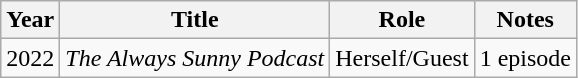<table class="wikitable sortable">
<tr>
<th>Year</th>
<th>Title</th>
<th>Role</th>
<th class="unsortable">Notes</th>
</tr>
<tr>
<td>2022</td>
<td><em>The Always Sunny Podcast</em></td>
<td>Herself/Guest</td>
<td>1 episode</td>
</tr>
</table>
